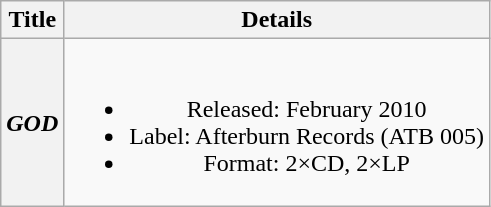<table class="wikitable plainrowheaders" style="text-align:center;" border="1">
<tr>
<th>Title</th>
<th>Details</th>
</tr>
<tr>
<th scope="row"><em>GOD</em></th>
<td><br><ul><li>Released: February 2010</li><li>Label: Afterburn Records (ATB 005)</li><li>Format: 2×CD, 2×LP</li></ul></td>
</tr>
</table>
